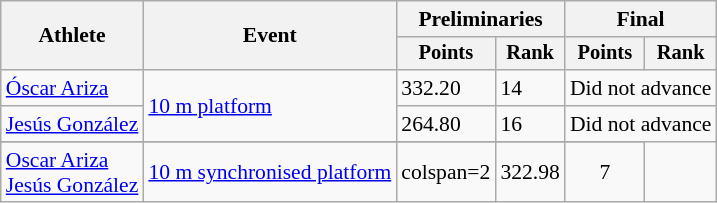<table class=wikitable style="font-size:90%">
<tr>
<th rowspan="2">Athlete</th>
<th rowspan="2">Event</th>
<th colspan="2">Preliminaries</th>
<th colspan="2">Final</th>
</tr>
<tr style="font-size:95%">
<th>Points</th>
<th>Rank</th>
<th>Points</th>
<th>Rank</th>
</tr>
<tr>
<td align=left><a href='#'>Óscar Ariza</a></td>
<td align=left rowspan=2><a href='#'>10 m platform</a></td>
<td>332.20</td>
<td>14</td>
<td colspan=2>Did not advance</td>
</tr>
<tr>
<td align=left><a href='#'>Jesús González</a></td>
<td>264.80</td>
<td>16</td>
<td colspan=2>Did not advance</td>
</tr>
<tr>
</tr>
<tr align=center>
<td align=left><a href='#'>Oscar Ariza</a><br><a href='#'>Jesús González</a></td>
<td align=left rowspan=2><a href='#'>10 m synchronised platform</a></td>
<td>colspan=2 </td>
<td>322.98</td>
<td>7</td>
</tr>
</table>
